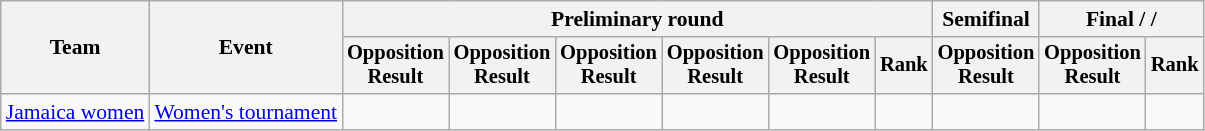<table class=wikitable style=font-size:90%;text-align:center>
<tr>
<th rowspan=2>Team</th>
<th rowspan=2>Event</th>
<th colspan=6>Preliminary round</th>
<th>Semifinal</th>
<th colspan=2>Final /  / </th>
</tr>
<tr style=font-size:95%>
<th>Opposition<br>Result</th>
<th>Opposition<br>Result</th>
<th>Opposition<br>Result</th>
<th>Opposition<br>Result</th>
<th>Opposition<br>Result</th>
<th>Rank</th>
<th>Opposition<br>Result</th>
<th>Opposition<br>Result</th>
<th>Rank</th>
</tr>
<tr>
<td align=left><a href='#'>Jamaica women</a></td>
<td align=left><a href='#'>Women's tournament</a></td>
<td></td>
<td></td>
<td></td>
<td></td>
<td></td>
<td></td>
<td></td>
<td></td>
<td></td>
</tr>
</table>
